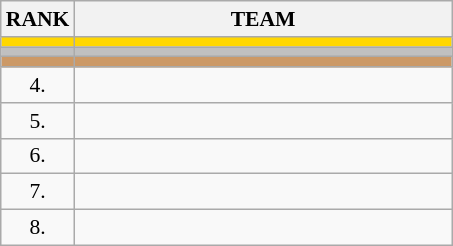<table class="wikitable" style="border-collapse: collapse; font-size: 90%;">
<tr>
<th>RANK</th>
<th align="left" style="width: 17em">TEAM</th>
</tr>
<tr bgcolor=gold>
<td align="center"></td>
<td></td>
</tr>
<tr bgcolor=silver>
<td align="center"></td>
<td></td>
</tr>
<tr bgcolor=cc9966>
<td align="center"></td>
<td></td>
</tr>
<tr>
<td align="center">4.</td>
<td></td>
</tr>
<tr>
<td align="center">5.</td>
<td></td>
</tr>
<tr>
<td align="center">6.</td>
<td></td>
</tr>
<tr>
<td align="center">7.</td>
<td></td>
</tr>
<tr>
<td align="center">8.</td>
<td></td>
</tr>
</table>
